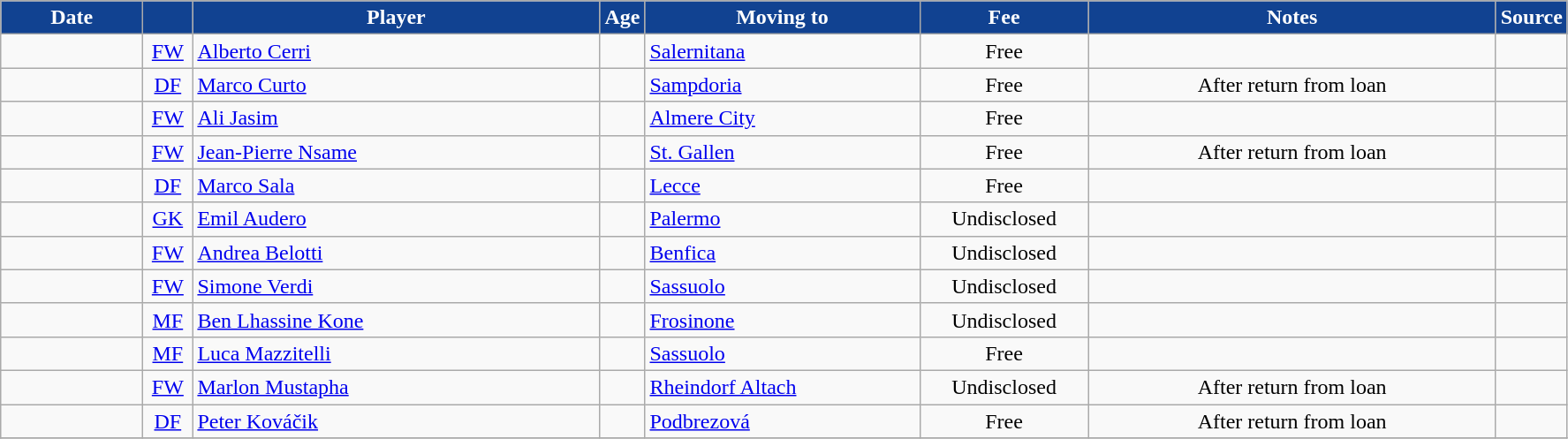<table class="wikitable">
<tr>
<th style="background:#114291; color:#FFFFFF; width:100px">Date</th>
<th style="background:#114291; color:#FFFFFF; width:30px"></th>
<th style="background:#114291; color:#FFFFFF; width:300px">Player</th>
<th style="background:#114291; color:#FFFFFF; width:20px">Age</th>
<th style="background:#114291; color:#FFFFFF; width:200px">Moving to</th>
<th style="background:#114291; color:#FFFFFF; width:120px">Fee</th>
<th style="background:#114291; color:#FFFFFF; width:300px" class="unsortable">Notes</th>
<th style="background:#114291; color:#FFFFFF; width:35px">Source</th>
</tr>
<tr>
<td></td>
<td align=center><a href='#'>FW</a></td>
<td> <a href='#'>Alberto Cerri</a></td>
<td align=center></td>
<td> <a href='#'>Salernitana</a></td>
<td align=center>Free</td>
<td align=center></td>
<td></td>
</tr>
<tr>
<td></td>
<td align=center><a href='#'>DF</a></td>
<td> <a href='#'>Marco Curto</a></td>
<td align=center></td>
<td> <a href='#'>Sampdoria</a></td>
<td align=center>Free</td>
<td align=center>After return from loan</td>
<td></td>
</tr>
<tr>
<td></td>
<td align=center><a href='#'>FW</a></td>
<td> <a href='#'>Ali Jasim</a></td>
<td align=center></td>
<td> <a href='#'>Almere City</a></td>
<td align=center>Free</td>
<td align=center></td>
<td></td>
</tr>
<tr>
<td></td>
<td align=center><a href='#'>FW</a></td>
<td> <a href='#'>Jean-Pierre Nsame</a></td>
<td align=center></td>
<td> <a href='#'>St. Gallen</a></td>
<td align=center>Free</td>
<td align=center>After return from loan</td>
<td></td>
</tr>
<tr>
<td></td>
<td align=center><a href='#'>DF</a></td>
<td> <a href='#'>Marco Sala</a></td>
<td align=center></td>
<td> <a href='#'>Lecce</a></td>
<td align=center>Free</td>
<td align=center></td>
<td></td>
</tr>
<tr>
<td></td>
<td align=center><a href='#'>GK</a></td>
<td> <a href='#'>Emil Audero</a></td>
<td align=center></td>
<td> <a href='#'>Palermo</a></td>
<td align=center>Undisclosed</td>
<td align=center></td>
<td></td>
</tr>
<tr>
<td></td>
<td align=center><a href='#'>FW</a></td>
<td> <a href='#'>Andrea Belotti</a></td>
<td align=center></td>
<td> <a href='#'>Benfica</a></td>
<td align=center>Undisclosed</td>
<td align=center></td>
<td></td>
</tr>
<tr>
<td></td>
<td align=center><a href='#'>FW</a></td>
<td> <a href='#'>Simone Verdi</a></td>
<td align=center></td>
<td> <a href='#'>Sassuolo</a></td>
<td align=center>Undisclosed</td>
<td align=center></td>
<td></td>
</tr>
<tr>
<td></td>
<td align=center><a href='#'>MF</a></td>
<td> <a href='#'>Ben Lhassine Kone</a></td>
<td align=center></td>
<td> <a href='#'>Frosinone</a></td>
<td align=center>Undisclosed</td>
<td align=center></td>
<td></td>
</tr>
<tr>
<td></td>
<td align=center><a href='#'>MF</a></td>
<td> <a href='#'>Luca Mazzitelli</a></td>
<td align=center></td>
<td> <a href='#'>Sassuolo</a></td>
<td align=center>Free</td>
<td align=center></td>
<td></td>
</tr>
<tr>
<td></td>
<td align=center><a href='#'>FW</a></td>
<td> <a href='#'>Marlon Mustapha</a></td>
<td align=center></td>
<td> <a href='#'>Rheindorf Altach</a></td>
<td align=center>Undisclosed</td>
<td align=center>After return from loan</td>
<td></td>
</tr>
<tr>
<td></td>
<td align=center><a href='#'>DF</a></td>
<td> <a href='#'>Peter Kováčik</a></td>
<td align=center></td>
<td> <a href='#'>Podbrezová</a></td>
<td align=center>Free</td>
<td align=center>After return from loan</td>
<td></td>
</tr>
<tr>
</tr>
</table>
